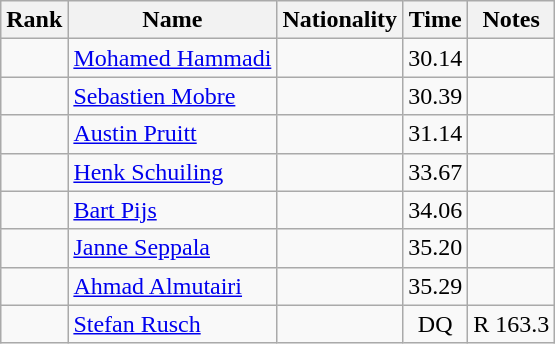<table class="wikitable sortable" style="text-align:center">
<tr>
<th>Rank</th>
<th>Name</th>
<th>Nationality</th>
<th>Time</th>
<th>Notes</th>
</tr>
<tr>
<td></td>
<td align=left><a href='#'>Mohamed Hammadi</a></td>
<td align=left></td>
<td>30.14</td>
<td></td>
</tr>
<tr>
<td></td>
<td align=left><a href='#'>Sebastien Mobre</a></td>
<td align=left></td>
<td>30.39</td>
<td></td>
</tr>
<tr>
<td></td>
<td align=left><a href='#'>Austin Pruitt</a></td>
<td align=left></td>
<td>31.14</td>
<td></td>
</tr>
<tr>
<td></td>
<td align=left><a href='#'>Henk Schuiling</a></td>
<td align=left></td>
<td>33.67</td>
<td></td>
</tr>
<tr>
<td></td>
<td align=left><a href='#'>Bart Pijs</a></td>
<td align=left></td>
<td>34.06</td>
<td></td>
</tr>
<tr>
<td></td>
<td align=left><a href='#'>Janne Seppala</a></td>
<td align=left></td>
<td>35.20</td>
<td></td>
</tr>
<tr>
<td></td>
<td align=left><a href='#'>Ahmad Almutairi</a></td>
<td align=left></td>
<td>35.29</td>
<td></td>
</tr>
<tr>
<td></td>
<td align=left><a href='#'>Stefan Rusch</a></td>
<td align=left></td>
<td>DQ</td>
<td>R 163.3</td>
</tr>
</table>
